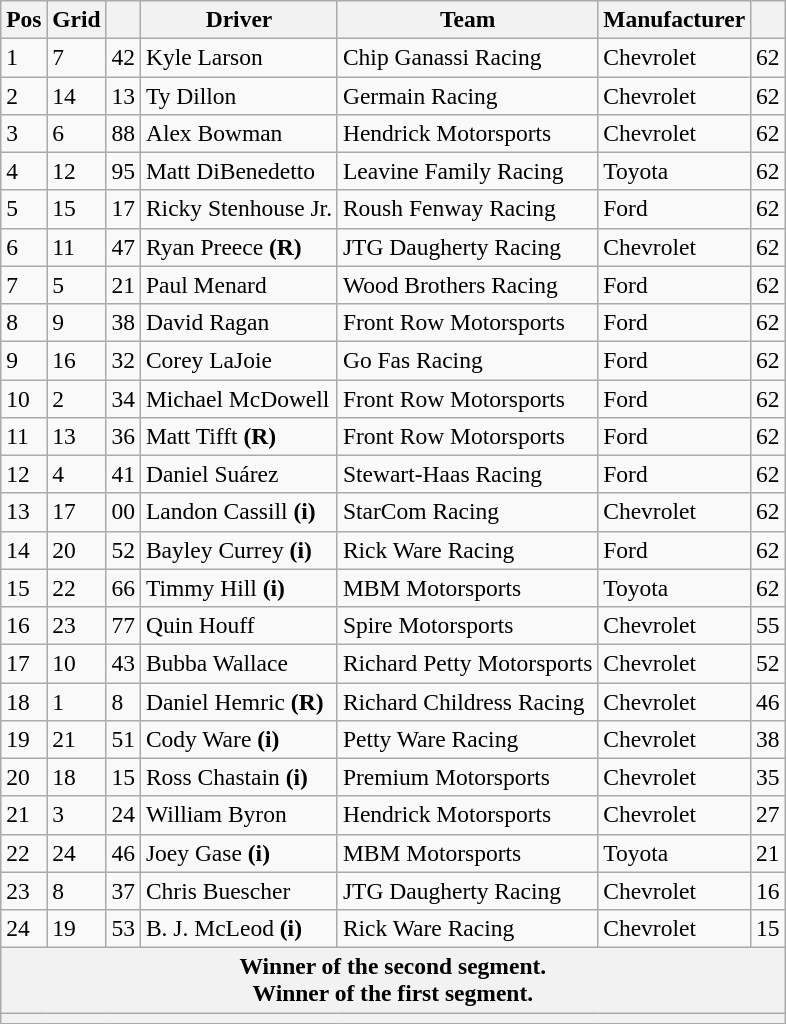<table class="wikitable" style="font-size:98%">
<tr>
<th>Pos</th>
<th>Grid</th>
<th></th>
<th>Driver</th>
<th>Team</th>
<th>Manufacturer</th>
<th></th>
</tr>
<tr>
<td>1</td>
<td>7</td>
<td>42</td>
<td>Kyle Larson</td>
<td>Chip Ganassi Racing</td>
<td>Chevrolet</td>
<td>62</td>
</tr>
<tr>
<td>2</td>
<td>14</td>
<td>13</td>
<td>Ty Dillon</td>
<td>Germain Racing</td>
<td>Chevrolet</td>
<td>62</td>
</tr>
<tr>
<td>3</td>
<td>6</td>
<td>88</td>
<td>Alex Bowman</td>
<td>Hendrick Motorsports</td>
<td>Chevrolet</td>
<td>62</td>
</tr>
<tr>
<td>4</td>
<td>12</td>
<td>95</td>
<td>Matt DiBenedetto</td>
<td>Leavine Family Racing</td>
<td>Toyota</td>
<td>62</td>
</tr>
<tr>
<td>5</td>
<td>15</td>
<td>17</td>
<td>Ricky Stenhouse Jr.</td>
<td>Roush Fenway Racing</td>
<td>Ford</td>
<td>62</td>
</tr>
<tr>
<td>6</td>
<td>11</td>
<td>47</td>
<td>Ryan Preece <strong>(R)</strong></td>
<td>JTG Daugherty Racing</td>
<td>Chevrolet</td>
<td>62</td>
</tr>
<tr>
<td>7</td>
<td>5</td>
<td>21</td>
<td>Paul Menard</td>
<td>Wood Brothers Racing</td>
<td>Ford</td>
<td>62</td>
</tr>
<tr>
<td>8</td>
<td>9</td>
<td>38</td>
<td>David Ragan</td>
<td>Front Row Motorsports</td>
<td>Ford</td>
<td>62</td>
</tr>
<tr>
<td>9</td>
<td>16</td>
<td>32</td>
<td>Corey LaJoie</td>
<td>Go Fas Racing</td>
<td>Ford</td>
<td>62</td>
</tr>
<tr>
<td>10</td>
<td>2</td>
<td>34</td>
<td>Michael McDowell</td>
<td>Front Row Motorsports</td>
<td>Ford</td>
<td>62</td>
</tr>
<tr>
<td>11</td>
<td>13</td>
<td>36</td>
<td>Matt Tifft <strong>(R)</strong></td>
<td>Front Row Motorsports</td>
<td>Ford</td>
<td>62</td>
</tr>
<tr>
<td>12</td>
<td>4</td>
<td>41</td>
<td>Daniel Suárez</td>
<td>Stewart-Haas Racing</td>
<td>Ford</td>
<td>62</td>
</tr>
<tr>
<td>13</td>
<td>17</td>
<td>00</td>
<td>Landon Cassill <strong>(i)</strong></td>
<td>StarCom Racing</td>
<td>Chevrolet</td>
<td>62</td>
</tr>
<tr>
<td>14</td>
<td>20</td>
<td>52</td>
<td>Bayley Currey <strong>(i)</strong></td>
<td>Rick Ware Racing</td>
<td>Ford</td>
<td>62</td>
</tr>
<tr>
<td>15</td>
<td>22</td>
<td>66</td>
<td>Timmy Hill <strong>(i)</strong></td>
<td>MBM Motorsports</td>
<td>Toyota</td>
<td>62</td>
</tr>
<tr>
<td>16</td>
<td>23</td>
<td>77</td>
<td>Quin Houff</td>
<td>Spire Motorsports</td>
<td>Chevrolet</td>
<td>55</td>
</tr>
<tr>
<td>17</td>
<td>10</td>
<td>43</td>
<td>Bubba Wallace</td>
<td>Richard Petty Motorsports</td>
<td>Chevrolet</td>
<td>52 </td>
</tr>
<tr>
<td>18</td>
<td>1</td>
<td>8</td>
<td>Daniel Hemric <strong>(R)</strong></td>
<td>Richard Childress Racing</td>
<td>Chevrolet</td>
<td>46</td>
</tr>
<tr>
<td>19</td>
<td>21</td>
<td>51</td>
<td>Cody Ware <strong>(i)</strong></td>
<td>Petty Ware Racing</td>
<td>Chevrolet</td>
<td>38</td>
</tr>
<tr>
<td>20</td>
<td>18</td>
<td>15</td>
<td>Ross Chastain <strong>(i)</strong></td>
<td>Premium Motorsports</td>
<td>Chevrolet</td>
<td>35</td>
</tr>
<tr>
<td>21</td>
<td>3</td>
<td>24</td>
<td>William Byron</td>
<td>Hendrick Motorsports</td>
<td>Chevrolet</td>
<td>27 </td>
</tr>
<tr>
<td>22</td>
<td>24</td>
<td>46</td>
<td>Joey Gase <strong>(i)</strong></td>
<td>MBM Motorsports</td>
<td>Toyota</td>
<td>21</td>
</tr>
<tr>
<td>23</td>
<td>8</td>
<td>37</td>
<td>Chris Buescher</td>
<td>JTG Daugherty Racing</td>
<td>Chevrolet</td>
<td>16</td>
</tr>
<tr>
<td>24</td>
<td>19</td>
<td>53</td>
<td>B. J. McLeod <strong>(i)</strong></td>
<td>Rick Ware Racing</td>
<td>Chevrolet</td>
<td>15</td>
</tr>
<tr>
<th colspan="7"> Winner of the second segment.<br> Winner of the first segment.</th>
</tr>
<tr>
<th colspan="7"></th>
</tr>
</table>
